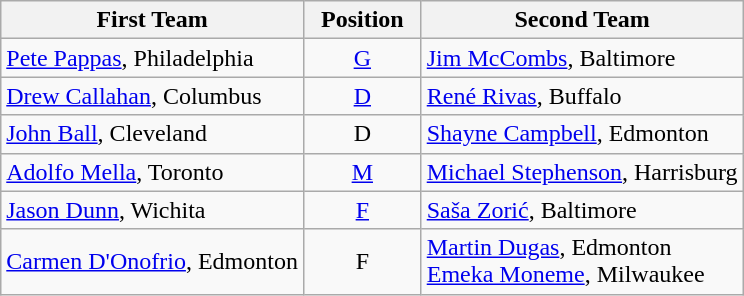<table class="wikitable">
<tr>
<th>First Team</th>
<th>  Position  </th>
<th>Second Team</th>
</tr>
<tr>
<td><a href='#'>Pete Pappas</a>, Philadelphia</td>
<td align=center><a href='#'>G</a></td>
<td><a href='#'>Jim McCombs</a>, Baltimore</td>
</tr>
<tr>
<td><a href='#'>Drew Callahan</a>, Columbus</td>
<td align=center><a href='#'>D</a></td>
<td><a href='#'>René Rivas</a>, Buffalo</td>
</tr>
<tr>
<td><a href='#'>John Ball</a>, Cleveland</td>
<td align=center>D</td>
<td><a href='#'>Shayne Campbell</a>, Edmonton</td>
</tr>
<tr>
<td><a href='#'>Adolfo Mella</a>, Toronto</td>
<td align=center><a href='#'>M</a></td>
<td><a href='#'>Michael Stephenson</a>, Harrisburg</td>
</tr>
<tr>
<td><a href='#'>Jason Dunn</a>, Wichita</td>
<td align=center><a href='#'>F</a></td>
<td><a href='#'>Saša Zorić</a>, Baltimore</td>
</tr>
<tr>
<td><a href='#'>Carmen D'Onofrio</a>, Edmonton</td>
<td align=center>F</td>
<td><a href='#'>Martin Dugas</a>, Edmonton<br><a href='#'>Emeka Moneme</a>, Milwaukee</td>
</tr>
</table>
